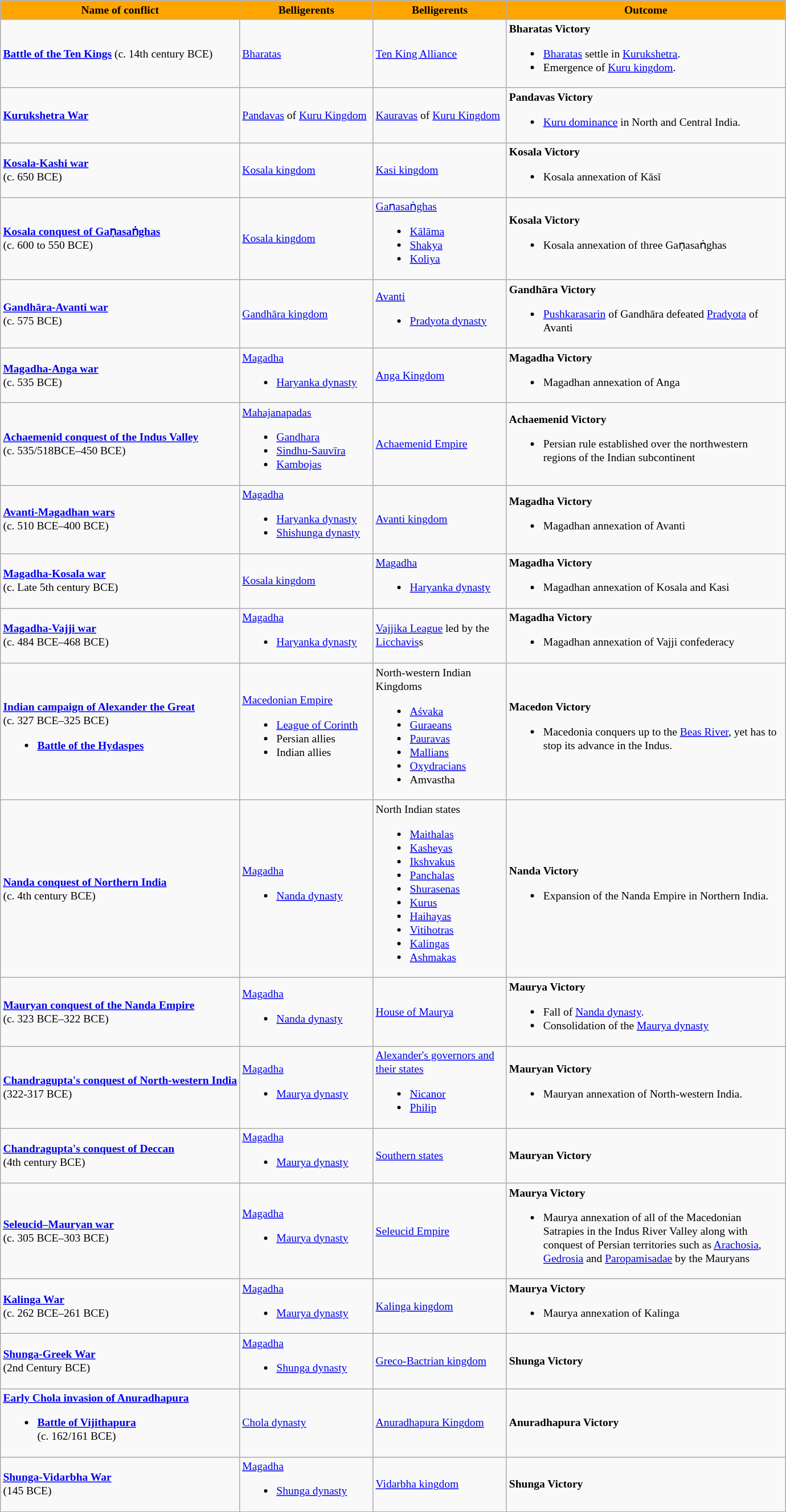<table class="wikitable" style="font-size:small;">
<tr>
<th style="background:orange;"><span>Name of conflict</span></th>
<th style="background:orange; width:150px;"><span>Belligerents</span></th>
<th style="background:orange; width:150px;"><span>Belligerents</span></th>
<th style="background:orange; width:320px;"><span>Outcome</span></th>
</tr>
<tr>
<td><strong><a href='#'>Battle of the Ten Kings</a></strong> (c. 14th century BCE)</td>
<td><a href='#'>Bharatas</a></td>
<td><a href='#'>Ten King Alliance</a></td>
<td><strong>Bharatas Victory</strong><br><ul><li><a href='#'>Bharatas</a> settle in <a href='#'>Kurukshetra</a>.</li><li>Emergence of <a href='#'>Kuru kingdom</a>.</li></ul></td>
</tr>
<tr>
<td><strong><a href='#'>Kurukshetra War</a></strong></td>
<td><a href='#'>Pandavas</a> of <a href='#'>Kuru Kingdom</a></td>
<td><a href='#'>Kauravas</a> of <a href='#'>Kuru Kingdom</a></td>
<td><strong>Pandavas Victory</strong><br><ul><li><a href='#'>Kuru dominance</a> in North and Central India.</li></ul></td>
</tr>
<tr>
<td><strong><a href='#'>Kosala-Kashi war</a></strong><br>(c. 650 BCE)</td>
<td><a href='#'>Kosala kingdom</a></td>
<td><a href='#'>Kasi kingdom</a></td>
<td><strong>Kosala Victory</strong><br><ul><li>Kosala annexation of Kāsī</li></ul></td>
</tr>
<tr>
<td><strong><a href='#'>Kosala conquest of Gaṇasaṅghas</a></strong><br>(c. 600 to 550 BCE)</td>
<td><a href='#'>Kosala kingdom</a></td>
<td><a href='#'>Gaṇasaṅghas</a><br><ul><li><a href='#'>Kālāma</a></li><li><a href='#'>Shakya</a></li><li><a href='#'>Koliya</a></li></ul></td>
<td><strong>Kosala Victory</strong><br><ul><li>Kosala annexation of three Gaṇasaṅghas</li></ul></td>
</tr>
<tr>
<td><strong><a href='#'>Gandhāra-Avanti war</a></strong><br>(c. 575 BCE)</td>
<td><a href='#'>Gandhāra kingdom</a></td>
<td><a href='#'>Avanti</a><br><ul><li><a href='#'>Pradyota dynasty</a></li></ul></td>
<td><strong>Gandhāra Victory</strong><br><ul><li><a href='#'>Pushkarasarin</a> of Gandhāra defeated <a href='#'>Pradyota</a> of Avanti</li></ul></td>
</tr>
<tr>
<td><strong><a href='#'>Magadha-Anga war</a></strong><br>(c. 535 BCE)</td>
<td><a href='#'>Magadha</a><br><ul><li><a href='#'>Haryanka dynasty</a></li></ul></td>
<td><a href='#'>Anga Kingdom</a></td>
<td><strong>Magadha Victory</strong><br><ul><li>Magadhan annexation of Anga</li></ul></td>
</tr>
<tr>
<td><strong><a href='#'>Achaemenid conquest of the Indus Valley</a></strong><br>(c. 535/518BCE–450 BCE)</td>
<td><a href='#'>Mahajanapadas</a><br><ul><li><a href='#'>Gandhara</a></li><li><a href='#'>Sindhu-Sauvīra</a></li><li><a href='#'>Kambojas</a></li></ul></td>
<td><a href='#'>Achaemenid Empire</a></td>
<td><strong>Achaemenid Victory</strong><br><ul><li>Persian rule established over the northwestern regions of the Indian subcontinent</li></ul></td>
</tr>
<tr>
<td><strong><a href='#'>Avanti-Magadhan wars</a></strong><br>(c. 510 BCE–400 BCE)</td>
<td><a href='#'>Magadha</a><br><ul><li><a href='#'>Haryanka dynasty</a></li><li><a href='#'>Shishunga dynasty</a></li></ul></td>
<td><a href='#'>Avanti kingdom</a></td>
<td><strong>Magadha Victory</strong><br><ul><li>Magadhan annexation of Avanti</li></ul></td>
</tr>
<tr>
<td><strong><a href='#'>Magadha-Kosala war</a></strong><br>(c. Late 5th century BCE)</td>
<td><a href='#'>Kosala kingdom</a></td>
<td><a href='#'>Magadha</a><br><ul><li><a href='#'>Haryanka dynasty</a></li></ul></td>
<td><strong>Magadha Victory</strong><br><ul><li>Magadhan annexation of Kosala and Kasi</li></ul></td>
</tr>
<tr>
<td><strong><a href='#'>Magadha-Vajji war</a></strong><br>(c. 484 BCE–468 BCE)</td>
<td><a href='#'>Magadha</a><br><ul><li><a href='#'>Haryanka dynasty</a></li></ul></td>
<td><a href='#'>Vajjika League</a> led by the <a href='#'>Licchavis</a>s</td>
<td><strong>Magadha Victory</strong><br><ul><li>Magadhan annexation of Vajji confederacy</li></ul></td>
</tr>
<tr>
<td><strong><a href='#'>Indian campaign of Alexander the Great</a></strong><br>(c. 327 BCE–325 BCE)<br><ul><li><strong><a href='#'>Battle of the Hydaspes</a></strong></li></ul></td>
<td><a href='#'>Macedonian Empire</a><br><ul><li><a href='#'>League of Corinth</a></li><li>Persian allies</li><li>Indian allies</li></ul></td>
<td>North-western Indian Kingdoms<br><ul><li><a href='#'>Aśvaka</a></li><li><a href='#'>Guraeans</a></li><li><a href='#'>Pauravas</a></li><li><a href='#'>Mallians</a></li><li><a href='#'>Oxydracians</a></li><li>Amvastha</li></ul></td>
<td><strong>Macedon Victory</strong><br><ul><li>Macedonia conquers up to the <a href='#'>Beas River</a>, yet has to stop its advance in the Indus.</li></ul></td>
</tr>
<tr>
<td><a href='#'><strong>Nanda conquest of Northern India</strong></a><br>(c. 4th century BCE)</td>
<td><a href='#'>Magadha</a><br><ul><li><a href='#'>Nanda dynasty</a></li></ul></td>
<td>North Indian states<br><ul><li><a href='#'>Maithalas</a></li><li><a href='#'>Kasheyas</a></li><li><a href='#'>Ikshvakus</a></li><li><a href='#'>Panchalas</a></li><li><a href='#'>Shurasenas</a></li><li><a href='#'>Kurus</a></li><li><a href='#'>Haihayas</a></li><li><a href='#'>Vitihotras</a></li><li><a href='#'>Kalingas</a></li><li><a href='#'>Ashmakas</a></li></ul></td>
<td><strong>Nanda Victory</strong><br><ul><li>Expansion of the Nanda Empire in Northern India.</li></ul></td>
</tr>
<tr>
<td><strong><a href='#'>Mauryan conquest of the Nanda Empire</a></strong><br>(c. 323 BCE–322 BCE)</td>
<td><a href='#'>Magadha</a><br><ul><li><a href='#'>Nanda dynasty</a></li></ul></td>
<td><a href='#'>House of Maurya</a></td>
<td><strong>Maurya Victory</strong><br><ul><li>Fall of <a href='#'>Nanda dynasty</a>.</li><li>Consolidation of the <a href='#'>Maurya dynasty</a></li></ul></td>
</tr>
<tr>
<td><a href='#'><strong>Chandragupta's conquest of North-western India</strong></a><br>(322-317 BCE)</td>
<td><a href='#'>Magadha</a><br><ul><li><a href='#'>Maurya dynasty</a></li></ul></td>
<td><a href='#'>Alexander's governors and their states</a><br><ul><li><a href='#'>Nicanor</a></li><li><a href='#'>Philip</a></li></ul></td>
<td><strong>Mauryan Victory</strong><br><ul><li>Mauryan annexation of North-western India.</li></ul></td>
</tr>
<tr>
<td><a href='#'><strong>Chandragupta's conquest of Deccan</strong></a><br>(4th century BCE)</td>
<td><a href='#'>Magadha</a><br><ul><li><a href='#'>Maurya dynasty</a></li></ul></td>
<td><a href='#'>Southern states</a></td>
<td><strong>Mauryan Victory</strong></td>
</tr>
<tr>
<td><strong><a href='#'>Seleucid–Mauryan war</a></strong><br>(c. 305 BCE–303 BCE)</td>
<td><a href='#'>Magadha</a><br><ul><li><a href='#'>Maurya dynasty</a></li></ul></td>
<td><a href='#'>Seleucid Empire</a></td>
<td><strong>Maurya Victory</strong><br><ul><li>Maurya annexation of all of the Macedonian Satrapies in the Indus River Valley along with conquest of Persian territories such as <a href='#'>Arachosia</a>, <a href='#'>Gedrosia</a> and <a href='#'>Paropamisadae</a> by the Mauryans </li></ul></td>
</tr>
<tr>
<td><strong><a href='#'>Kalinga War</a></strong><br>(c. 262 BCE–261 BCE)</td>
<td><a href='#'>Magadha</a><br><ul><li><a href='#'>Maurya dynasty</a></li></ul></td>
<td><a href='#'>Kalinga kingdom</a></td>
<td><strong>Maurya Victory</strong><br><ul><li>Maurya annexation of Kalinga</li></ul></td>
</tr>
<tr>
<td><strong><a href='#'>Shunga-Greek War</a></strong><br>(2nd Century BCE)</td>
<td><a href='#'>Magadha</a><br><ul><li><a href='#'>Shunga dynasty</a></li></ul></td>
<td><a href='#'>Greco-Bactrian kingdom</a></td>
<td><strong>Shunga Victory</strong></td>
</tr>
<tr>
<td><a href='#'><strong>Early Chola invasion of Anuradhapura</strong></a><br><ul><li><strong><a href='#'>Battle of Vijithapura</a></strong><br>(c. 162/161 BCE)</li></ul></td>
<td><a href='#'>Chola dynasty</a></td>
<td><a href='#'>Anuradhapura Kingdom</a></td>
<td><strong>Anuradhapura Victory</strong></td>
</tr>
<tr>
<td><strong><a href='#'>Shunga-Vidarbha War</a></strong><br>(145 BCE)</td>
<td><a href='#'>Magadha</a><br><ul><li><a href='#'>Shunga dynasty</a></li></ul></td>
<td><a href='#'>Vidarbha kingdom</a></td>
<td><strong>Shunga Victory</strong></td>
</tr>
</table>
